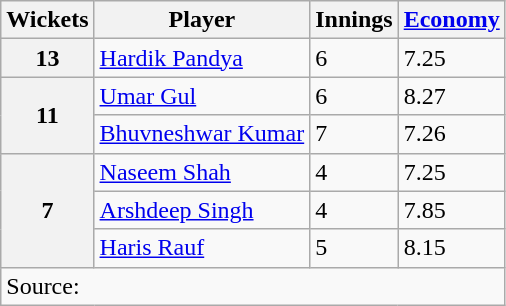<table class="wikitable">
<tr>
<th align="center"><strong>Wickets</strong></th>
<th align="center"><strong>Player</strong></th>
<th align="center"><strong>Innings</strong></th>
<th align="center"><strong><a href='#'>Economy</a></strong></th>
</tr>
<tr>
<th>13</th>
<td align="left"> <a href='#'>Hardik Pandya</a></td>
<td>6</td>
<td>7.25</td>
</tr>
<tr>
<th rowspan=2>11</th>
<td align="left"> <a href='#'>Umar Gul</a></td>
<td>6</td>
<td>8.27</td>
</tr>
<tr>
<td align="left"> <a href='#'>Bhuvneshwar Kumar</a></td>
<td>7</td>
<td>7.26</td>
</tr>
<tr>
<th rowspan=3>7</th>
<td align="left"> <a href='#'>Naseem Shah</a></td>
<td>4</td>
<td>7.25</td>
</tr>
<tr>
<td align="left"> <a href='#'>Arshdeep Singh</a></td>
<td>4</td>
<td>7.85</td>
</tr>
<tr>
<td align="left"> <a href='#'>Haris Rauf</a></td>
<td>5</td>
<td>8.15</td>
</tr>
<tr>
<td colspan="5">Source:</td>
</tr>
</table>
